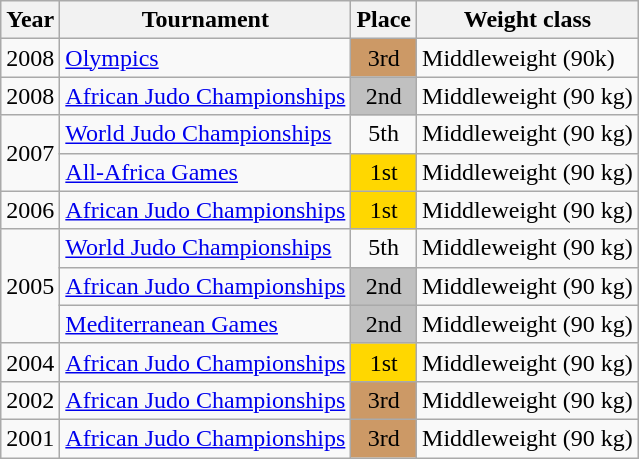<table class=wikitable>
<tr>
<th>Year</th>
<th>Tournament</th>
<th>Place</th>
<th>Weight class</th>
</tr>
<tr>
<td>2008</td>
<td><a href='#'>Olympics</a></td>
<td bgcolor="cc9966" align="center">3rd</td>
<td>Middleweight (90k)</td>
</tr>
<tr>
<td>2008</td>
<td><a href='#'>African Judo Championships</a></td>
<td bgcolor="silver" align="center">2nd</td>
<td>Middleweight (90 kg)</td>
</tr>
<tr>
<td rowspan=2>2007</td>
<td><a href='#'>World Judo Championships</a></td>
<td align="center">5th</td>
<td>Middleweight (90 kg)</td>
</tr>
<tr>
<td><a href='#'>All-Africa Games</a></td>
<td bgcolor="gold" align="center">1st</td>
<td>Middleweight (90 kg)</td>
</tr>
<tr>
<td>2006</td>
<td><a href='#'>African Judo Championships</a></td>
<td bgcolor="gold" align="center">1st</td>
<td>Middleweight (90 kg)</td>
</tr>
<tr>
<td rowspan=3>2005</td>
<td><a href='#'>World Judo Championships</a></td>
<td align="center">5th</td>
<td>Middleweight (90 kg)</td>
</tr>
<tr>
<td><a href='#'>African Judo Championships</a></td>
<td bgcolor="silver" align="center">2nd</td>
<td>Middleweight (90 kg)</td>
</tr>
<tr>
<td><a href='#'>Mediterranean Games</a></td>
<td bgcolor="silver" align="center">2nd</td>
<td>Middleweight (90 kg)</td>
</tr>
<tr>
<td>2004</td>
<td><a href='#'>African Judo Championships</a></td>
<td bgcolor="gold" align="center">1st</td>
<td>Middleweight (90 kg)</td>
</tr>
<tr>
<td>2002</td>
<td><a href='#'>African Judo Championships</a></td>
<td bgcolor="cc9966" align="center">3rd</td>
<td>Middleweight (90 kg)</td>
</tr>
<tr>
<td>2001</td>
<td><a href='#'>African Judo Championships</a></td>
<td bgcolor="cc9966" align="center">3rd</td>
<td>Middleweight (90 kg)</td>
</tr>
</table>
